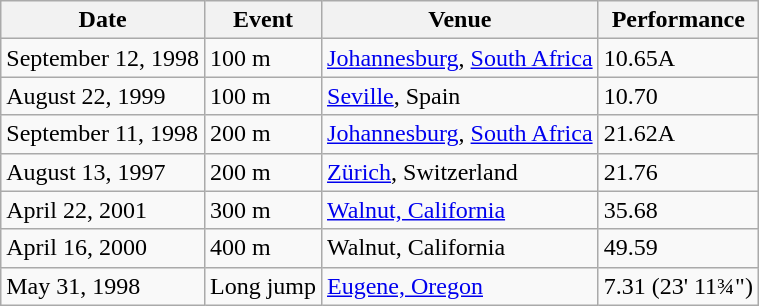<table class="wikitable">
<tr>
<th>Date</th>
<th>Event</th>
<th>Venue</th>
<th>Performance</th>
</tr>
<tr>
<td>September 12, 1998</td>
<td>100 m</td>
<td><a href='#'>Johannesburg</a>, <a href='#'>South Africa</a></td>
<td>10.65A</td>
</tr>
<tr>
<td>August 22, 1999</td>
<td>100 m</td>
<td><a href='#'>Seville</a>, Spain</td>
<td>10.70</td>
</tr>
<tr>
<td>September 11, 1998</td>
<td>200 m</td>
<td><a href='#'>Johannesburg</a>, <a href='#'>South Africa</a></td>
<td>21.62A</td>
</tr>
<tr>
<td>August 13, 1997</td>
<td>200 m</td>
<td><a href='#'>Zürich</a>, Switzerland</td>
<td>21.76</td>
</tr>
<tr>
<td>April 22, 2001</td>
<td>300 m</td>
<td><a href='#'>Walnut, California</a></td>
<td>35.68</td>
</tr>
<tr>
<td>April 16, 2000</td>
<td>400 m</td>
<td>Walnut, California</td>
<td>49.59</td>
</tr>
<tr>
<td>May 31, 1998</td>
<td>Long jump</td>
<td><a href='#'>Eugene, Oregon</a></td>
<td>7.31 (23' 11¾")</td>
</tr>
</table>
